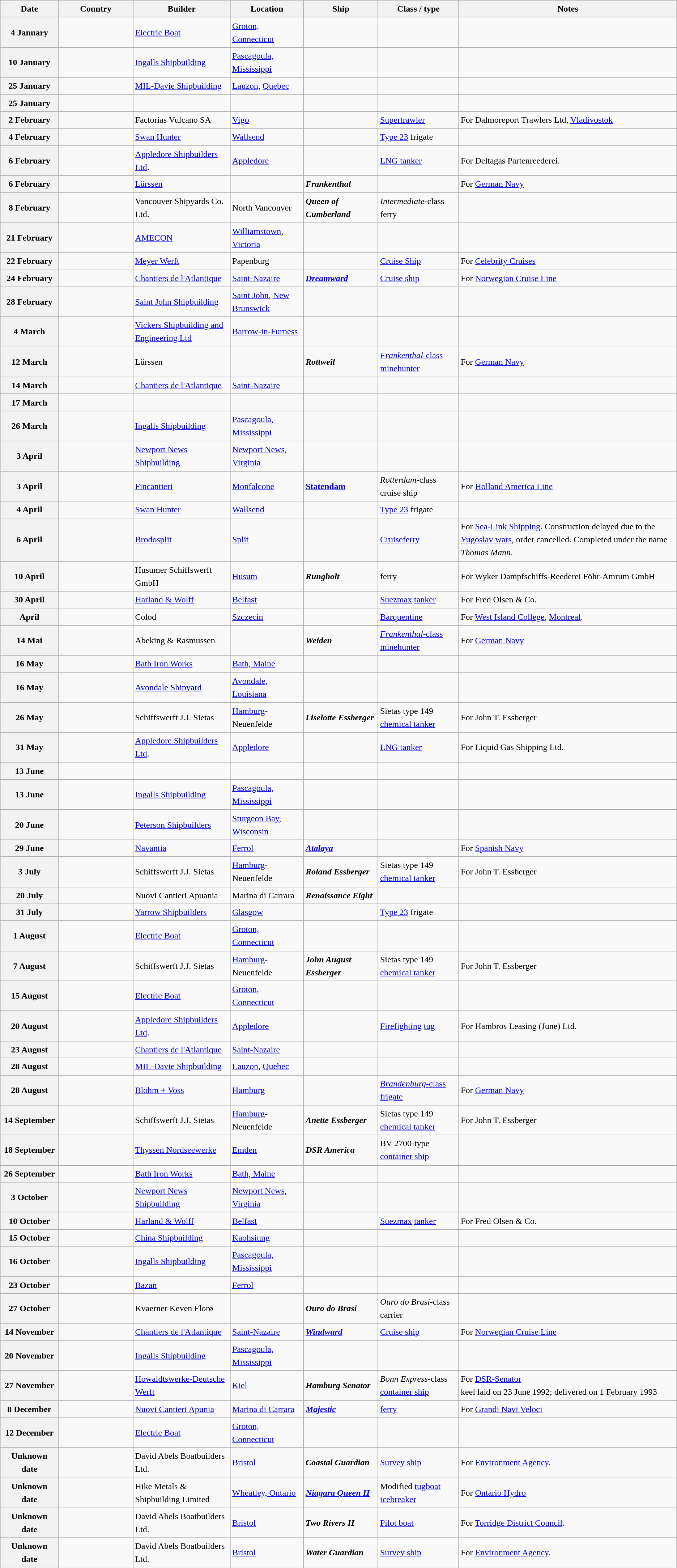<table class="wikitable sortable" style="font-size:1.00em; line-height:1.5em;">
<tr>
<th width="100">Date</th>
<th width="130">Country</th>
<th>Builder</th>
<th>Location</th>
<th width="130">Ship</th>
<th>Class / type</th>
<th>Notes</th>
</tr>
<tr>
<th>4 January</th>
<td></td>
<td><a href='#'>Electric Boat</a></td>
<td><a href='#'>Groton, Connecticut</a></td>
<td><strong></strong></td>
<td></td>
<td></td>
</tr>
<tr>
<th>10 January</th>
<td></td>
<td><a href='#'>Ingalls Shipbuilding</a></td>
<td><a href='#'>Pascagoula, Mississippi</a></td>
<td><strong></strong></td>
<td></td>
<td></td>
</tr>
<tr>
<th>25 January</th>
<td></td>
<td><a href='#'>MIL-Davie Shipbuilding</a></td>
<td><a href='#'>Lauzon</a>, <a href='#'>Quebec</a></td>
<td><strong></strong></td>
<td></td>
<td></td>
</tr>
<tr>
<th>25 January</th>
<td></td>
<td></td>
<td></td>
<td><strong></strong></td>
<td></td>
<td></td>
</tr>
<tr>
<th>2 February</th>
<td></td>
<td>Factorias Vulcano SA</td>
<td><a href='#'>Vigo</a></td>
<td><strong></strong></td>
<td><a href='#'>Supertrawler</a></td>
<td>For Dalmoreport Trawlers Ltd, <a href='#'>Vladivostok</a></td>
</tr>
<tr>
<th>4 February</th>
<td></td>
<td><a href='#'>Swan Hunter</a></td>
<td><a href='#'>Wallsend</a></td>
<td><strong></strong></td>
<td><a href='#'>Type 23</a> frigate</td>
<td></td>
</tr>
<tr ---->
<th>6 February</th>
<td></td>
<td><a href='#'>Appledore Shipbuilders Ltd</a>.</td>
<td><a href='#'>Appledore</a></td>
<td><strong></strong></td>
<td><a href='#'>LNG tanker</a></td>
<td>For Deltagas Partenreederei.</td>
</tr>
<tr>
<th>6 February</th>
<td></td>
<td><a href='#'>Lürssen</a></td>
<td></td>
<td><strong><em>Frankenthal</em></strong></td>
<td></td>
<td>For <a href='#'>German Navy</a></td>
</tr>
<tr>
<th>8 February</th>
<td></td>
<td>Vancouver Shipyards Co. Ltd.</td>
<td>North Vancouver</td>
<td><strong><em>Queen of Cumberland</em></strong></td>
<td><em>Intermediate</em>-class ferry</td>
<td></td>
</tr>
<tr>
<th>21 February</th>
<td></td>
<td><a href='#'>AMECON</a></td>
<td><a href='#'>Williamstown</a>, <a href='#'>Victoria</a></td>
<td><strong></strong></td>
<td></td>
<td></td>
</tr>
<tr>
<th>22 February</th>
<td></td>
<td><a href='#'>Meyer Werft</a></td>
<td>Papenburg</td>
<td><strong></strong></td>
<td><a href='#'>Cruise Ship</a></td>
<td>For <a href='#'>Celebrity Cruises</a></td>
</tr>
<tr>
<th>24 February</th>
<td></td>
<td><a href='#'>Chantiers de l'Atlantique</a></td>
<td><a href='#'>Saint-Nazaire</a></td>
<td><strong><a href='#'><em>Dreamward</em></a></strong></td>
<td><a href='#'>Cruise ship</a></td>
<td>For <a href='#'>Norwegian Cruise Line</a></td>
</tr>
<tr>
<th>28 February</th>
<td></td>
<td><a href='#'>Saint John Shipbuilding</a></td>
<td><a href='#'>Saint John</a>, <a href='#'>New Brunswick</a></td>
<td><strong></strong></td>
<td></td>
<td></td>
</tr>
<tr>
<th>4 March</th>
<td></td>
<td><a href='#'>Vickers Shipbuilding and Engineering Ltd</a></td>
<td><a href='#'>Barrow-in-Furness</a></td>
<td><strong></strong></td>
<td></td>
<td></td>
</tr>
<tr>
<th>12 March</th>
<td></td>
<td>Lürssen</td>
<td></td>
<td><strong><em>Rottweil</em></strong></td>
<td><a href='#'><em>Frankenthal</em>-class minehunter</a></td>
<td>For <a href='#'>German Navy</a></td>
</tr>
<tr>
<th>14 March</th>
<td></td>
<td><a href='#'>Chantiers de l'Atlantique</a></td>
<td><a href='#'>Saint-Nazaire</a></td>
<td><strong></strong></td>
<td></td>
<td></td>
</tr>
<tr>
<th>17 March</th>
<td></td>
<td></td>
<td></td>
<td><strong></strong></td>
<td></td>
<td></td>
</tr>
<tr>
<th>26 March</th>
<td></td>
<td><a href='#'>Ingalls Shipbuilding</a></td>
<td><a href='#'>Pascagoula, Mississippi</a></td>
<td><strong></strong></td>
<td></td>
<td></td>
</tr>
<tr>
<th>3 April</th>
<td></td>
<td><a href='#'>Newport News Shipbuilding</a></td>
<td><a href='#'>Newport News, Virginia</a></td>
<td><strong></strong></td>
<td></td>
<td></td>
</tr>
<tr>
<th>3 April</th>
<td></td>
<td><a href='#'>Fincantieri</a></td>
<td><a href='#'>Monfalcone</a></td>
<td><strong><a href='#'>Statendam</a></strong></td>
<td><em>Rotterdam</em>-class cruise ship</td>
<td>For <a href='#'>Holland America Line</a></td>
</tr>
<tr>
<th>4 April</th>
<td></td>
<td><a href='#'>Swan Hunter</a></td>
<td><a href='#'>Wallsend</a></td>
<td><strong></strong></td>
<td><a href='#'>Type 23</a> frigate</td>
<td></td>
</tr>
<tr>
<th>6 April</th>
<td></td>
<td><a href='#'>Brodosplit</a></td>
<td><a href='#'>Split</a></td>
<td><strong></strong></td>
<td><a href='#'>Cruiseferry</a></td>
<td>For <a href='#'>Sea-Link Shipping</a>. Construction delayed due to the <a href='#'>Yugoslav wars</a>, order cancelled. Completed under the name <em>Thomas Mann</em>.</td>
</tr>
<tr>
<th>10 April</th>
<td></td>
<td>Husumer Schiffswerft GmbH</td>
<td><a href='#'>Husum</a></td>
<td><strong><em>Rungholt</em></strong></td>
<td>ferry</td>
<td>For Wyker Dampfschiffs-Reederei Föhr-Amrum GmbH</td>
</tr>
<tr ---->
<th>30 April</th>
<td></td>
<td><a href='#'>Harland & Wolff</a></td>
<td><a href='#'>Belfast</a></td>
<td><strong></strong></td>
<td><a href='#'>Suezmax</a> <a href='#'>tanker</a></td>
<td>For Fred Olsen & Co.</td>
</tr>
<tr>
<th>April</th>
<td></td>
<td>Colod</td>
<td><a href='#'>Szczecin</a></td>
<td><strong></strong></td>
<td><a href='#'>Barquentine</a></td>
<td>For <a href='#'>West Island College</a>, <a href='#'>Montreal</a>.</td>
</tr>
<tr>
<th>14 Mai</th>
<td></td>
<td>Abeking & Rasmussen</td>
<td></td>
<td><strong><em>Weiden</em></strong></td>
<td><a href='#'><em>Frankenthal</em>-class minehunter</a></td>
<td>For <a href='#'>German Navy</a></td>
</tr>
<tr>
<th>16 May</th>
<td></td>
<td><a href='#'>Bath Iron Works</a></td>
<td><a href='#'>Bath, Maine</a></td>
<td><strong></strong></td>
<td></td>
<td></td>
</tr>
<tr>
<th>16 May</th>
<td></td>
<td><a href='#'>Avondale Shipyard</a></td>
<td><a href='#'>Avondale, Louisiana</a></td>
<td><strong></strong></td>
<td></td>
<td></td>
</tr>
<tr>
<th>26 May</th>
<td></td>
<td>Schiffswerft J.J. Sietas</td>
<td><a href='#'>Hamburg</a>-Neuenfelde</td>
<td><strong><em>Liselotte Essberger</em></strong></td>
<td>Sietas type 149 <a href='#'>chemical tanker</a></td>
<td>For John T. Essberger</td>
</tr>
<tr ---->
<th>31 May</th>
<td></td>
<td><a href='#'>Appledore Shipbuilders Ltd</a>.</td>
<td><a href='#'>Appledore</a></td>
<td><strong></strong></td>
<td><a href='#'>LNG tanker</a></td>
<td>For Liquid Gas Shipping Ltd.</td>
</tr>
<tr>
<th>13 June</th>
<td></td>
<td></td>
<td></td>
<td><strong></strong></td>
<td></td>
<td></td>
</tr>
<tr>
<th>13 June</th>
<td></td>
<td><a href='#'>Ingalls Shipbuilding</a></td>
<td><a href='#'>Pascagoula, Mississippi</a></td>
<td><strong></strong></td>
<td></td>
<td></td>
</tr>
<tr>
<th>20 June</th>
<td></td>
<td><a href='#'>Peterson Shipbuilders</a></td>
<td><a href='#'>Sturgeon Bay, Wisconsin</a></td>
<td><strong></strong></td>
<td></td>
<td></td>
</tr>
<tr>
<th>29 June</th>
<td></td>
<td><a href='#'>Navantia</a></td>
<td><a href='#'>Ferrol</a></td>
<td><strong><em><a href='#'>Atalaya</a></em></strong></td>
<td></td>
<td>For <a href='#'>Spanish Navy</a></td>
</tr>
<tr>
<th>3 July</th>
<td></td>
<td>Schiffswerft J.J. Sietas</td>
<td><a href='#'>Hamburg</a>-Neuenfelde</td>
<td><strong><em>Roland Essberger</em></strong></td>
<td>Sietas type 149 <a href='#'>chemical tanker</a></td>
<td>For John T. Essberger</td>
</tr>
<tr>
<th>20 July</th>
<td></td>
<td>Nuovi Cantieri Apuania</td>
<td>Marina di Carrara</td>
<td><strong><em>Renaissance Eight</em></strong></td>
<td></td>
<td></td>
</tr>
<tr>
<th>31 July</th>
<td></td>
<td><a href='#'>Yarrow Shipbuilders</a></td>
<td><a href='#'>Glasgow</a></td>
<td><strong></strong></td>
<td><a href='#'>Type 23</a> frigate</td>
<td></td>
</tr>
<tr>
<th>1 August</th>
<td></td>
<td><a href='#'>Electric Boat</a></td>
<td><a href='#'>Groton, Connecticut</a></td>
<td><strong></strong></td>
<td></td>
<td></td>
</tr>
<tr>
<th>7 August</th>
<td></td>
<td>Schiffswerft J.J. Sietas</td>
<td><a href='#'>Hamburg</a>-Neuenfelde</td>
<td><strong><em>John August Essberger</em></strong></td>
<td>Sietas type 149 <a href='#'>chemical tanker</a></td>
<td>For John T. Essberger</td>
</tr>
<tr>
<th>15 August</th>
<td></td>
<td><a href='#'>Electric Boat</a></td>
<td><a href='#'>Groton, Connecticut</a></td>
<td><strong></strong></td>
<td></td>
<td></td>
</tr>
<tr ---->
<th>20 August</th>
<td></td>
<td><a href='#'>Appledore Shipbuilders Ltd</a>.</td>
<td><a href='#'>Appledore</a></td>
<td><strong></strong></td>
<td><a href='#'>Firefighting</a> <a href='#'>tug</a></td>
<td>For Hambros Leasing (June) Ltd.</td>
</tr>
<tr>
<th>23 August</th>
<td></td>
<td><a href='#'>Chantiers de l'Atlantique</a></td>
<td><a href='#'>Saint-Nazaire</a></td>
<td><strong></strong></td>
<td></td>
<td></td>
</tr>
<tr>
<th>28 August</th>
<td></td>
<td><a href='#'>MIL-Davie Shipbuilding</a></td>
<td><a href='#'>Lauzon</a>, <a href='#'>Quebec</a></td>
<td><strong></strong></td>
<td></td>
<td></td>
</tr>
<tr>
<th>28 August</th>
<td></td>
<td><a href='#'>Blohm + Voss</a></td>
<td><a href='#'>Hamburg</a></td>
<td><strong></strong></td>
<td><a href='#'><em>Brandenburg</em>-class</a> <a href='#'>frigate</a></td>
<td>For <a href='#'>German Navy</a></td>
</tr>
<tr>
<th>14 September</th>
<td></td>
<td>Schiffswerft J.J. Sietas</td>
<td><a href='#'>Hamburg</a>-Neuenfelde</td>
<td><strong><em>Anette Essberger</em></strong></td>
<td>Sietas type 149 <a href='#'>chemical tanker</a></td>
<td>For John T. Essberger</td>
</tr>
<tr>
<th>18 September</th>
<td></td>
<td><a href='#'>Thyssen Nordseewerke</a></td>
<td><a href='#'>Emden</a></td>
<td><strong><em>DSR America</em></strong></td>
<td>BV 2700-type <a href='#'>container ship</a></td>
<td></td>
</tr>
<tr>
<th>26 September</th>
<td></td>
<td><a href='#'>Bath Iron Works</a></td>
<td><a href='#'>Bath, Maine</a></td>
<td><strong></strong></td>
<td></td>
<td></td>
</tr>
<tr>
<th>3 October</th>
<td></td>
<td><a href='#'>Newport News Shipbuilding</a></td>
<td><a href='#'>Newport News, Virginia</a></td>
<td><strong></strong></td>
<td></td>
<td></td>
</tr>
<tr ---->
<th>10 October</th>
<td></td>
<td><a href='#'>Harland & Wolff</a></td>
<td><a href='#'>Belfast</a></td>
<td><strong></strong></td>
<td><a href='#'>Suezmax</a> <a href='#'>tanker</a></td>
<td>For Fred Olsen & Co.</td>
</tr>
<tr>
<th>15 October</th>
<td></td>
<td><a href='#'>China Shipbuilding</a></td>
<td><a href='#'>Kaohsiung</a></td>
<td><strong></strong></td>
<td></td>
<td></td>
</tr>
<tr>
<th>16 October</th>
<td></td>
<td><a href='#'>Ingalls Shipbuilding</a></td>
<td><a href='#'>Pascagoula, Mississippi</a></td>
<td><strong></strong></td>
<td></td>
<td></td>
</tr>
<tr>
<th>23 October</th>
<td></td>
<td><a href='#'>Bazan</a></td>
<td><a href='#'>Ferrol</a></td>
<td><strong></strong></td>
<td></td>
<td></td>
</tr>
<tr>
<th>27 October</th>
<td></td>
<td>Kvaerner Keven Florø</td>
<td></td>
<td><strong><em>Ouro do Brasi</em></strong></td>
<td><em>Ouro do Brasi</em>-class carrier</td>
<td></td>
</tr>
<tr>
<th>14 November</th>
<td></td>
<td><a href='#'>Chantiers de l'Atlantique</a></td>
<td><a href='#'>Saint-Nazaire</a></td>
<td><strong><a href='#'><em>Windward</em></a></strong></td>
<td><a href='#'>Cruise ship</a></td>
<td>For <a href='#'>Norwegian Cruise Line</a></td>
</tr>
<tr>
<th>20 November</th>
<td></td>
<td><a href='#'>Ingalls Shipbuilding</a></td>
<td><a href='#'>Pascagoula, Mississippi</a></td>
<td><strong></strong></td>
<td></td>
<td></td>
</tr>
<tr>
<th>27 November</th>
<td></td>
<td><a href='#'>Howaldtswerke-Deutsche Werft</a></td>
<td><a href='#'>Kiel</a></td>
<td><strong><em>Hamburg Senator</em></strong></td>
<td><em>Bonn Express</em>-class <a href='#'>container ship</a></td>
<td>For <a href='#'>DSR-Senator</a><br>keel laid on 23 June 1992; delivered on 1 February 1993</td>
</tr>
<tr>
<th>8 December</th>
<td></td>
<td><a href='#'>Nuovi Cantieri Apunia</a></td>
<td><a href='#'>Marina di Carrara</a></td>
<td><strong><a href='#'><em>Majestic</em></a></strong></td>
<td><a href='#'>ferry</a></td>
<td>For <a href='#'>Grandi Navi Veloci</a></td>
</tr>
<tr>
<th>12 December</th>
<td></td>
<td><a href='#'>Electric Boat</a></td>
<td><a href='#'>Groton, Connecticut</a></td>
<td><strong></strong></td>
<td></td>
<td></td>
</tr>
<tr ---->
<th>Unknown date</th>
<td></td>
<td>David Abels Boatbuilders Ltd.</td>
<td><a href='#'>Bristol</a></td>
<td><strong><em>Coastal Guardian</em></strong></td>
<td><a href='#'>Survey ship</a></td>
<td>For <a href='#'>Environment Agency</a>.</td>
</tr>
<tr>
<th>Unknown date</th>
<td></td>
<td>Hike Metals & Shipbuilding Limited</td>
<td><a href='#'>Wheatley, Ontario</a></td>
<td><strong><em><a href='#'>Niagara Queen II</a></em></strong></td>
<td>Modified <a href='#'>tugboat</a> <a href='#'>icebreaker</a></td>
<td>For <a href='#'>Ontario Hydro</a></td>
</tr>
<tr ---->
<th>Unknown date</th>
<td></td>
<td>David Abels Boatbuilders Ltd.</td>
<td><a href='#'>Bristol</a></td>
<td><strong><em>Two Rivers II</em></strong></td>
<td><a href='#'>Pilot boat</a></td>
<td>For <a href='#'>Torridge District Council</a>.</td>
</tr>
<tr ---->
<th>Unknown date</th>
<td></td>
<td>David Abels Boatbuilders Ltd.</td>
<td><a href='#'>Bristol</a></td>
<td><strong><em>Water Guardian</em></strong></td>
<td><a href='#'>Survey ship</a></td>
<td>For <a href='#'>Environment Agency</a>.</td>
</tr>
</table>
